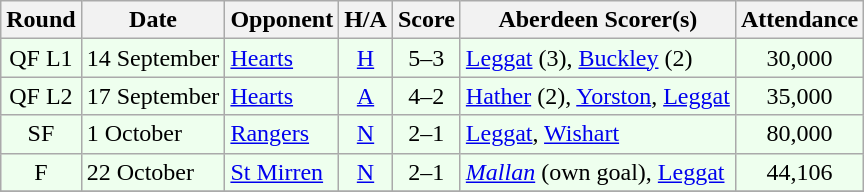<table class="wikitable" style="text-align:center">
<tr>
<th>Round</th>
<th>Date</th>
<th>Opponent</th>
<th>H/A</th>
<th>Score</th>
<th>Aberdeen Scorer(s)</th>
<th>Attendance</th>
</tr>
<tr bgcolor=#EEFFEE>
<td>QF L1</td>
<td align=left>14 September</td>
<td align=left><a href='#'>Hearts</a></td>
<td><a href='#'>H</a></td>
<td>5–3</td>
<td align=left><a href='#'>Leggat</a> (3), <a href='#'>Buckley</a> (2)</td>
<td>30,000</td>
</tr>
<tr bgcolor=#EEFFEE>
<td>QF L2</td>
<td align=left>17 September</td>
<td align=left><a href='#'>Hearts</a></td>
<td><a href='#'>A</a></td>
<td>4–2</td>
<td align=left><a href='#'>Hather</a> (2), <a href='#'>Yorston</a>, <a href='#'>Leggat</a></td>
<td>35,000</td>
</tr>
<tr bgcolor=#EEFFEE>
<td>SF</td>
<td align=left>1 October</td>
<td align=left><a href='#'>Rangers</a></td>
<td><a href='#'>N</a></td>
<td>2–1</td>
<td align=left><a href='#'>Leggat</a>, <a href='#'>Wishart</a></td>
<td>80,000</td>
</tr>
<tr bgcolor=#EEFFEE>
<td>F</td>
<td align=left>22 October</td>
<td align=left><a href='#'>St Mirren</a></td>
<td><a href='#'>N</a></td>
<td>2–1</td>
<td align=left><em><a href='#'>Mallan</a></em> (own goal), <a href='#'>Leggat</a></td>
<td>44,106</td>
</tr>
<tr>
</tr>
</table>
